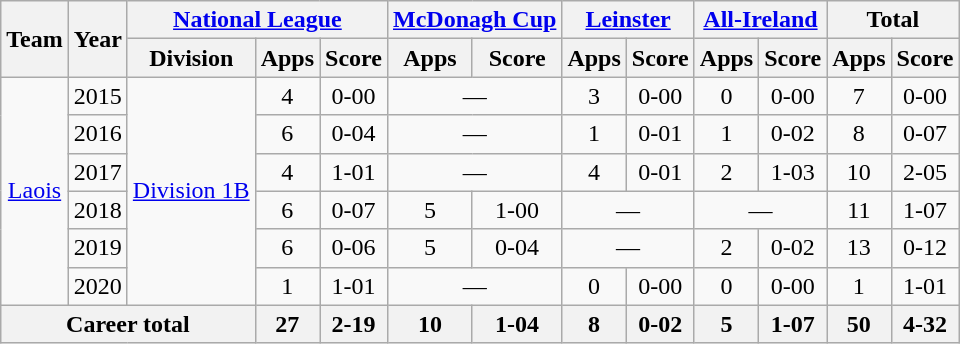<table class="wikitable" style="text-align:center">
<tr>
<th rowspan="2">Team</th>
<th rowspan="2">Year</th>
<th colspan="3"><a href='#'>National League</a></th>
<th colspan="2"><a href='#'>McDonagh Cup</a></th>
<th colspan="2"><a href='#'>Leinster</a></th>
<th colspan="2"><a href='#'>All-Ireland</a></th>
<th colspan="2">Total</th>
</tr>
<tr>
<th>Division</th>
<th>Apps</th>
<th>Score</th>
<th>Apps</th>
<th>Score</th>
<th>Apps</th>
<th>Score</th>
<th>Apps</th>
<th>Score</th>
<th>Apps</th>
<th>Score</th>
</tr>
<tr>
<td rowspan="6"><a href='#'>Laois</a></td>
<td>2015</td>
<td rowspan="6"><a href='#'>Division 1B</a></td>
<td>4</td>
<td>0-00</td>
<td colspan=2>—</td>
<td>3</td>
<td>0-00</td>
<td>0</td>
<td>0-00</td>
<td>7</td>
<td>0-00</td>
</tr>
<tr>
<td>2016</td>
<td>6</td>
<td>0-04</td>
<td colspan=2>—</td>
<td>1</td>
<td>0-01</td>
<td>1</td>
<td>0-02</td>
<td>8</td>
<td>0-07</td>
</tr>
<tr>
<td>2017</td>
<td>4</td>
<td>1-01</td>
<td colspan=2>—</td>
<td>4</td>
<td>0-01</td>
<td>2</td>
<td>1-03</td>
<td>10</td>
<td>2-05</td>
</tr>
<tr>
<td>2018</td>
<td>6</td>
<td>0-07</td>
<td>5</td>
<td>1-00</td>
<td colspan=2>—</td>
<td colspan=2>—</td>
<td>11</td>
<td>1-07</td>
</tr>
<tr>
<td>2019</td>
<td>6</td>
<td>0-06</td>
<td>5</td>
<td>0-04</td>
<td colspan=2>—</td>
<td>2</td>
<td>0-02</td>
<td>13</td>
<td>0-12</td>
</tr>
<tr>
<td>2020</td>
<td>1</td>
<td>1-01</td>
<td colspan=2>—</td>
<td>0</td>
<td>0-00</td>
<td>0</td>
<td>0-00</td>
<td>1</td>
<td>1-01</td>
</tr>
<tr>
<th colspan="3">Career total</th>
<th>27</th>
<th>2-19</th>
<th>10</th>
<th>1-04</th>
<th>8</th>
<th>0-02</th>
<th>5</th>
<th>1-07</th>
<th>50</th>
<th>4-32</th>
</tr>
</table>
